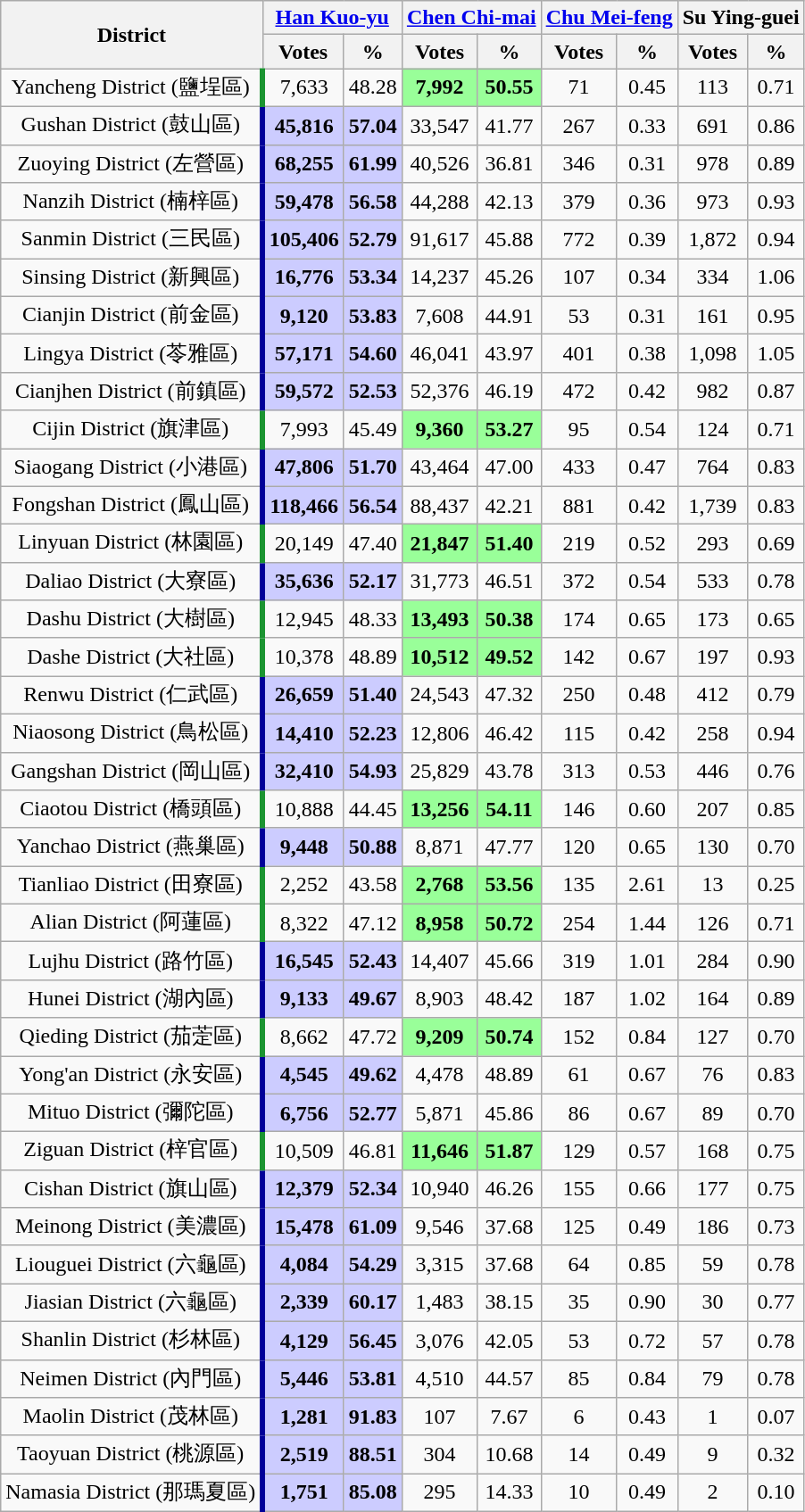<table class="wikitable collapsible sortable" style="text-align:center">
<tr>
<th rowspan=2;">District</th>
<th colspan=2; border-bottom:4px solid #000099;"> <a href='#'>Han Kuo-yu</a></th>
<th colspan=2; border-bottom:4px solid #1B9431;"> <a href='#'>Chen Chi-mai</a></th>
<th colspan=2; border-bottom:4px solid #707070;"> <a href='#'>Chu Mei-feng</a></th>
<th colspan=2; border-bottom:4px solid #707070;"> Su Ying-guei</th>
</tr>
<tr>
<th>Votes</th>
<th>%</th>
<th>Votes</th>
<th>%</th>
<th>Votes</th>
<th>%</th>
<th>Votes</th>
<th>%</th>
</tr>
<tr>
<td style="border-right:4px solid #1B9431;">Yancheng District (鹽埕區)</td>
<td>7,633</td>
<td>48.28</td>
<td style="background-color:#99FF99;"><strong>7,992</strong></td>
<td style="background-color:#99FF99;"><strong>50.55</strong></td>
<td>71</td>
<td>0.45</td>
<td>113</td>
<td>0.71</td>
</tr>
<tr>
<td style="border-right:4px solid #000099;">Gushan District (鼓山區)</td>
<td style="background-color:#CCCCFF;"><strong>45,816</strong></td>
<td style="background-color:#CCCCFF;"><strong>57.04</strong></td>
<td>33,547</td>
<td>41.77</td>
<td>267</td>
<td>0.33</td>
<td>691</td>
<td>0.86</td>
</tr>
<tr>
<td style="border-right:4px solid #000099;">Zuoying District (左營區)</td>
<td style="background-color:#CCCCFF;"><strong>68,255</strong></td>
<td style="background-color:#CCCCFF;"><strong>61.99</strong></td>
<td>40,526</td>
<td>36.81</td>
<td>346</td>
<td>0.31</td>
<td>978</td>
<td>0.89</td>
</tr>
<tr>
<td style="border-right:4px solid #000099;">Nanzih District (楠梓區)</td>
<td style="background-color:#CCCCFF;"><strong>59,478</strong></td>
<td style="background-color:#CCCCFF;"><strong>56.58</strong></td>
<td>44,288</td>
<td>42.13</td>
<td>379</td>
<td>0.36</td>
<td>973</td>
<td>0.93</td>
</tr>
<tr>
<td style="border-right:4px solid #000099;">Sanmin District (三民區)</td>
<td style="background-color:#CCCCFF;"><strong>105,406</strong></td>
<td style="background-color:#CCCCFF;"><strong>52.79</strong></td>
<td>91,617</td>
<td>45.88</td>
<td>772</td>
<td>0.39</td>
<td>1,872</td>
<td>0.94</td>
</tr>
<tr>
<td style="border-right:4px solid #000099;">Sinsing District (新興區)</td>
<td style="background-color:#CCCCFF;"><strong>16,776</strong></td>
<td style="background-color:#CCCCFF;"><strong>53.34</strong></td>
<td>14,237</td>
<td>45.26</td>
<td>107</td>
<td>0.34</td>
<td>334</td>
<td>1.06</td>
</tr>
<tr>
<td style="border-right:4px solid #000099;">Cianjin District (前金區)</td>
<td style="background-color:#CCCCFF;"><strong>9,120</strong></td>
<td style="background-color:#CCCCFF;"><strong>53.83</strong></td>
<td>7,608</td>
<td>44.91</td>
<td>53</td>
<td>0.31</td>
<td>161</td>
<td>0.95</td>
</tr>
<tr>
<td style="border-right:4px solid #000099;">Lingya District (苓雅區)</td>
<td style="background-color:#CCCCFF;"><strong>57,171</strong></td>
<td style="background-color:#CCCCFF;"><strong>54.60</strong></td>
<td>46,041</td>
<td>43.97</td>
<td>401</td>
<td>0.38</td>
<td>1,098</td>
<td>1.05</td>
</tr>
<tr>
<td style="border-right:4px solid #000099;">Cianjhen District (前鎮區)</td>
<td style="background-color:#CCCCFF;"><strong>59,572</strong></td>
<td style="background-color:#CCCCFF;"><strong>52.53</strong></td>
<td>52,376</td>
<td>46.19</td>
<td>472</td>
<td>0.42</td>
<td>982</td>
<td>0.87</td>
</tr>
<tr>
<td style="border-right:4px solid #1B9431;">Cijin District (旗津區)</td>
<td>7,993</td>
<td>45.49</td>
<td style="background-color:#99FF99;"><strong>9,360</strong></td>
<td style="background-color:#99FF99;"><strong>53.27</strong></td>
<td>95</td>
<td>0.54</td>
<td>124</td>
<td>0.71</td>
</tr>
<tr>
<td style="border-right:4px solid #000099;">Siaogang District (小港區)</td>
<td style="background-color:#CCCCFF;"><strong>47,806</strong></td>
<td style="background-color:#CCCCFF;"><strong>51.70</strong></td>
<td>43,464</td>
<td>47.00</td>
<td>433</td>
<td>0.47</td>
<td>764</td>
<td>0.83</td>
</tr>
<tr>
<td style="border-right:4px solid #000099;">Fongshan District (鳳山區)</td>
<td style="background-color:#CCCCFF;"><strong>118,466</strong></td>
<td style="background-color:#CCCCFF;"><strong>56.54</strong></td>
<td>88,437</td>
<td>42.21</td>
<td>881</td>
<td>0.42</td>
<td>1,739</td>
<td>0.83</td>
</tr>
<tr>
<td style="border-right:4px solid #1B9431;">Linyuan District (林園區)</td>
<td>20,149</td>
<td>47.40</td>
<td style="background-color:#99FF99;"><strong>21,847</strong></td>
<td style="background-color:#99FF99;"><strong>51.40</strong></td>
<td>219</td>
<td>0.52</td>
<td>293</td>
<td>0.69</td>
</tr>
<tr>
<td style="border-right:4px solid #000099;">Daliao District (大寮區)</td>
<td style="background-color:#CCCCFF;"><strong>35,636</strong></td>
<td style="background-color:#CCCCFF;"><strong>52.17</strong></td>
<td>31,773</td>
<td>46.51</td>
<td>372</td>
<td>0.54</td>
<td>533</td>
<td>0.78</td>
</tr>
<tr>
<td style="border-right:4px solid #1B9431;">Dashu District (大樹區)</td>
<td>12,945</td>
<td>48.33</td>
<td style="background-color:#99FF99;"><strong>13,493</strong></td>
<td style="background-color:#99FF99;"><strong>50.38</strong></td>
<td>174</td>
<td>0.65</td>
<td>173</td>
<td>0.65</td>
</tr>
<tr>
<td style="border-right:4px solid #1B9431;">Dashe District (大社區)</td>
<td>10,378</td>
<td>48.89</td>
<td style="background-color:#99FF99;"><strong>10,512</strong></td>
<td style="background-color:#99FF99;"><strong>49.52</strong></td>
<td>142</td>
<td>0.67</td>
<td>197</td>
<td>0.93</td>
</tr>
<tr>
<td style="border-right:4px solid #000099;">Renwu District (仁武區)</td>
<td style="background-color:#CCCCFF;"><strong>26,659</strong></td>
<td style="background-color:#CCCCFF;"><strong>51.40</strong></td>
<td>24,543</td>
<td>47.32</td>
<td>250</td>
<td>0.48</td>
<td>412</td>
<td>0.79</td>
</tr>
<tr>
<td style="border-right:4px solid #000099;">Niaosong District (鳥松區)</td>
<td style="background-color:#CCCCFF;"><strong>14,410</strong></td>
<td style="background-color:#CCCCFF;"><strong>52.23</strong></td>
<td>12,806</td>
<td>46.42</td>
<td>115</td>
<td>0.42</td>
<td>258</td>
<td>0.94</td>
</tr>
<tr>
<td style="border-right:4px solid #000099;">Gangshan District (岡山區)</td>
<td style="background-color:#CCCCFF;"><strong>32,410</strong></td>
<td style="background-color:#CCCCFF;"><strong>54.93</strong></td>
<td>25,829</td>
<td>43.78</td>
<td>313</td>
<td>0.53</td>
<td>446</td>
<td>0.76</td>
</tr>
<tr>
<td style="border-right:4px solid #1B9431;">Ciaotou District (橋頭區)</td>
<td>10,888</td>
<td>44.45</td>
<td style="background-color:#99FF99;"><strong>13,256</strong></td>
<td style="background-color:#99FF99;"><strong>54.11</strong></td>
<td>146</td>
<td>0.60</td>
<td>207</td>
<td>0.85</td>
</tr>
<tr>
<td style="border-right:4px solid #000099;">Yanchao District (燕巢區)</td>
<td style="background-color:#CCCCFF;"><strong>9,448</strong></td>
<td style="background-color:#CCCCFF;"><strong>50.88</strong></td>
<td>8,871</td>
<td>47.77</td>
<td>120</td>
<td>0.65</td>
<td>130</td>
<td>0.70</td>
</tr>
<tr>
<td style="border-right:4px solid #1B9431;">Tianliao District (田寮區)</td>
<td>2,252</td>
<td>43.58</td>
<td style="background-color:#99FF99;"><strong>2,768</strong></td>
<td style="background-color:#99FF99;"><strong>53.56</strong></td>
<td>135</td>
<td>2.61</td>
<td>13</td>
<td>0.25</td>
</tr>
<tr>
<td style="border-right:4px solid #1B9431;">Alian District (阿蓮區)</td>
<td>8,322</td>
<td>47.12</td>
<td style="background-color:#99FF99;"><strong>8,958</strong></td>
<td style="background-color:#99FF99;"><strong>50.72</strong></td>
<td>254</td>
<td>1.44</td>
<td>126</td>
<td>0.71</td>
</tr>
<tr>
<td style="border-right:4px solid #000099;">Lujhu District (路竹區)</td>
<td style="background-color:#CCCCFF;"><strong>16,545</strong></td>
<td style="background-color:#CCCCFF;"><strong>52.43</strong></td>
<td>14,407</td>
<td>45.66</td>
<td>319</td>
<td>1.01</td>
<td>284</td>
<td>0.90</td>
</tr>
<tr>
<td style="border-right:4px solid #000099;">Hunei District (湖內區)</td>
<td style="background-color:#CCCCFF;"><strong>9,133</strong></td>
<td style="background-color:#CCCCFF;"><strong>49.67</strong></td>
<td>8,903</td>
<td>48.42</td>
<td>187</td>
<td>1.02</td>
<td>164</td>
<td>0.89</td>
</tr>
<tr>
<td style="border-right:4px solid #1B9431;">Qieding District (茄萣區)</td>
<td>8,662</td>
<td>47.72</td>
<td style="background-color:#99FF99;"><strong>9,209</strong></td>
<td style="background-color:#99FF99;"><strong>50.74</strong></td>
<td>152</td>
<td>0.84</td>
<td>127</td>
<td>0.70</td>
</tr>
<tr>
<td style="border-right:4px solid #000099;">Yong'an District (永安區)</td>
<td style="background-color:#CCCCFF;"><strong>4,545</strong></td>
<td style="background-color:#CCCCFF;"><strong>49.62</strong></td>
<td>4,478</td>
<td>48.89</td>
<td>61</td>
<td>0.67</td>
<td>76</td>
<td>0.83</td>
</tr>
<tr>
<td style="border-right:4px solid #000099;">Mituo District (彌陀區)</td>
<td style="background-color:#CCCCFF;"><strong>6,756</strong></td>
<td style="background-color:#CCCCFF;"><strong>52.77</strong></td>
<td>5,871</td>
<td>45.86</td>
<td>86</td>
<td>0.67</td>
<td>89</td>
<td>0.70</td>
</tr>
<tr>
<td style="border-right:4px solid #1B9431;">Ziguan District (梓官區)</td>
<td>10,509</td>
<td>46.81</td>
<td style="background-color:#99FF99;"><strong>11,646</strong></td>
<td style="background-color:#99FF99;"><strong>51.87</strong></td>
<td>129</td>
<td>0.57</td>
<td>168</td>
<td>0.75</td>
</tr>
<tr>
<td style="border-right:4px solid #000099;">Cishan District (旗山區)</td>
<td style="background-color:#CCCCFF;"><strong>12,379</strong></td>
<td style="background-color:#CCCCFF;"><strong>52.34</strong></td>
<td>10,940</td>
<td>46.26</td>
<td>155</td>
<td>0.66</td>
<td>177</td>
<td>0.75</td>
</tr>
<tr>
<td style="border-right:4px solid #000099;">Meinong District (美濃區)</td>
<td style="background-color:#CCCCFF;"><strong>15,478</strong></td>
<td style="background-color:#CCCCFF;"><strong>61.09</strong></td>
<td>9,546</td>
<td>37.68</td>
<td>125</td>
<td>0.49</td>
<td>186</td>
<td>0.73</td>
</tr>
<tr>
<td style="border-right:4px solid #000099;">Liouguei District (六龜區)</td>
<td style="background-color:#CCCCFF;"><strong>4,084</strong></td>
<td style="background-color:#CCCCFF;"><strong>54.29</strong></td>
<td>3,315</td>
<td>37.68</td>
<td>64</td>
<td>0.85</td>
<td>59</td>
<td>0.78</td>
</tr>
<tr>
<td style="border-right:4px solid #000099;">Jiasian District (六龜區)</td>
<td style="background-color:#CCCCFF;"><strong>2,339</strong></td>
<td style="background-color:#CCCCFF;"><strong>60.17</strong></td>
<td>1,483</td>
<td>38.15</td>
<td>35</td>
<td>0.90</td>
<td>30</td>
<td>0.77</td>
</tr>
<tr>
<td style="border-right:4px solid #000099;">Shanlin District (杉林區)</td>
<td style="background-color:#CCCCFF;"><strong>4,129</strong></td>
<td style="background-color:#CCCCFF;"><strong>56.45</strong></td>
<td>3,076</td>
<td>42.05</td>
<td>53</td>
<td>0.72</td>
<td>57</td>
<td>0.78</td>
</tr>
<tr>
<td style="border-right:4px solid #000099;">Neimen District (內門區)</td>
<td style="background-color:#CCCCFF;"><strong>5,446</strong></td>
<td style="background-color:#CCCCFF;"><strong>53.81</strong></td>
<td>4,510</td>
<td>44.57</td>
<td>85</td>
<td>0.84</td>
<td>79</td>
<td>0.78</td>
</tr>
<tr>
<td style="border-right:4px solid #000099;">Maolin District (茂林區)</td>
<td style="background-color:#CCCCFF;"><strong>1,281</strong></td>
<td style="background-color:#CCCCFF;"><strong>91.83</strong></td>
<td>107</td>
<td>7.67</td>
<td>6</td>
<td>0.43</td>
<td>1</td>
<td>0.07</td>
</tr>
<tr>
<td style="border-right:4px solid #000099;">Taoyuan District (桃源區)</td>
<td style="background-color:#CCCCFF;"><strong>2,519</strong></td>
<td style="background-color:#CCCCFF;"><strong>88.51</strong></td>
<td>304</td>
<td>10.68</td>
<td>14</td>
<td>0.49</td>
<td>9</td>
<td>0.32</td>
</tr>
<tr>
<td style="border-right:4px solid #000099;">Namasia District (那瑪夏區)</td>
<td style="background-color:#CCCCFF;"><strong>1,751</strong></td>
<td style="background-color:#CCCCFF;"><strong>85.08</strong></td>
<td>295</td>
<td>14.33</td>
<td>10</td>
<td>0.49</td>
<td>2</td>
<td>0.10</td>
</tr>
</table>
